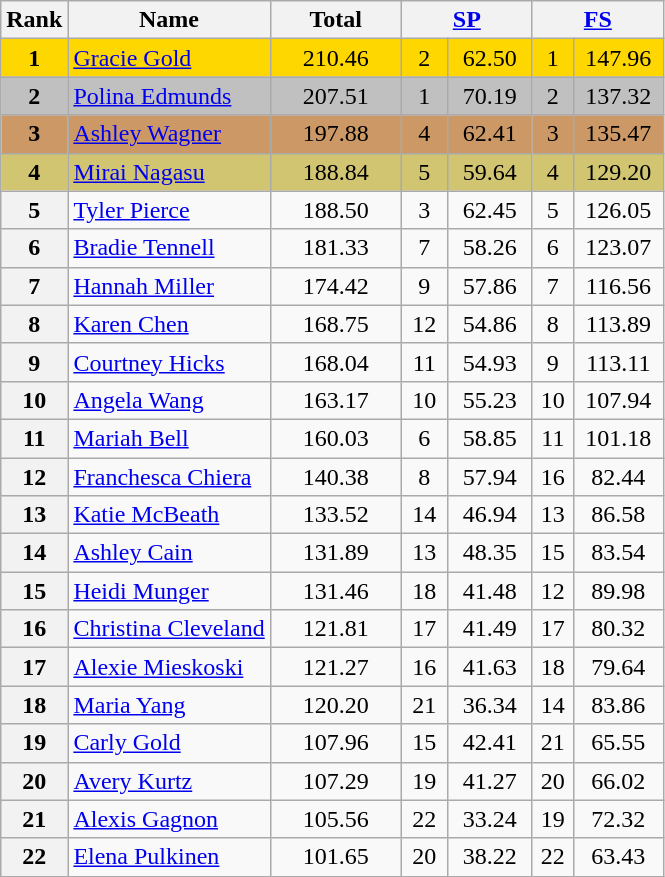<table class="wikitable sortable">
<tr>
<th>Rank</th>
<th>Name</th>
<th width="80px">Total</th>
<th colspan="2" width="80px"><a href='#'>SP</a></th>
<th colspan="2" width="80px"><a href='#'>FS</a></th>
</tr>
<tr bgcolor="gold">
<td align="center"><strong>1</strong></td>
<td><a href='#'>Gracie Gold</a></td>
<td align="center">210.46</td>
<td align="center">2</td>
<td align="center">62.50</td>
<td align="center">1</td>
<td align="center">147.96</td>
</tr>
<tr bgcolor="silver">
<td align="center"><strong>2</strong></td>
<td><a href='#'>Polina Edmunds</a></td>
<td align="center">207.51</td>
<td align="center">1</td>
<td align="center">70.19</td>
<td align="center">2</td>
<td align="center">137.32</td>
</tr>
<tr bgcolor="cc9966">
<td align="center"><strong>3</strong></td>
<td><a href='#'>Ashley Wagner</a></td>
<td align="center">197.88</td>
<td align="center">4</td>
<td align="center">62.41</td>
<td align="center">3</td>
<td align="center">135.47</td>
</tr>
<tr bgcolor="#d1c571">
<td align="center"><strong>4</strong></td>
<td><a href='#'>Mirai Nagasu</a></td>
<td align="center">188.84</td>
<td align="center">5</td>
<td align="center">59.64</td>
<td align="center">4</td>
<td align="center">129.20</td>
</tr>
<tr>
<th>5</th>
<td><a href='#'>Tyler Pierce</a></td>
<td align="center">188.50</td>
<td align="center">3</td>
<td align="center">62.45</td>
<td align="center">5</td>
<td align="center">126.05</td>
</tr>
<tr>
<th>6</th>
<td><a href='#'>Bradie Tennell</a></td>
<td align="center">181.33</td>
<td align="center">7</td>
<td align="center">58.26</td>
<td align="center">6</td>
<td align="center">123.07</td>
</tr>
<tr>
<th>7</th>
<td><a href='#'>Hannah Miller</a></td>
<td align="center">174.42</td>
<td align="center">9</td>
<td align="center">57.86</td>
<td align="center">7</td>
<td align="center">116.56</td>
</tr>
<tr>
<th>8</th>
<td><a href='#'>Karen Chen</a></td>
<td align="center">168.75</td>
<td align="center">12</td>
<td align="center">54.86</td>
<td align="center">8</td>
<td align="center">113.89</td>
</tr>
<tr>
<th>9</th>
<td><a href='#'>Courtney Hicks</a></td>
<td align="center">168.04</td>
<td align="center">11</td>
<td align="center">54.93</td>
<td align="center">9</td>
<td align="center">113.11</td>
</tr>
<tr>
<th>10</th>
<td><a href='#'>Angela Wang</a></td>
<td align="center">163.17</td>
<td align="center">10</td>
<td align="center">55.23</td>
<td align="center">10</td>
<td align="center">107.94</td>
</tr>
<tr>
<th>11</th>
<td><a href='#'>Mariah Bell</a></td>
<td align="center">160.03</td>
<td align="center">6</td>
<td align="center">58.85</td>
<td align="center">11</td>
<td align="center">101.18</td>
</tr>
<tr>
<th>12</th>
<td><a href='#'>Franchesca Chiera</a></td>
<td align="center">140.38</td>
<td align="center">8</td>
<td align="center">57.94</td>
<td align="center">16</td>
<td align="center">82.44</td>
</tr>
<tr>
<th>13</th>
<td><a href='#'>Katie McBeath</a></td>
<td align="center">133.52</td>
<td align="center">14</td>
<td align="center">46.94</td>
<td align="center">13</td>
<td align="center">86.58</td>
</tr>
<tr>
<th>14</th>
<td><a href='#'>Ashley Cain</a></td>
<td align="center">131.89</td>
<td align="center">13</td>
<td align="center">48.35</td>
<td align="center">15</td>
<td align="center">83.54</td>
</tr>
<tr>
<th>15</th>
<td><a href='#'>Heidi Munger</a></td>
<td align="center">131.46</td>
<td align="center">18</td>
<td align="center">41.48</td>
<td align="center">12</td>
<td align="center">89.98</td>
</tr>
<tr>
<th>16</th>
<td><a href='#'>Christina Cleveland</a></td>
<td align="center">121.81</td>
<td align="center">17</td>
<td align="center">41.49</td>
<td align="center">17</td>
<td align="center">80.32</td>
</tr>
<tr>
<th>17</th>
<td><a href='#'>Alexie Mieskoski</a></td>
<td align="center">121.27</td>
<td align="center">16</td>
<td align="center">41.63</td>
<td align="center">18</td>
<td align="center">79.64</td>
</tr>
<tr>
<th>18</th>
<td><a href='#'>Maria Yang</a></td>
<td align="center">120.20</td>
<td align="center">21</td>
<td align="center">36.34</td>
<td align="center">14</td>
<td align="center">83.86</td>
</tr>
<tr>
<th>19</th>
<td><a href='#'>Carly Gold</a></td>
<td align="center">107.96</td>
<td align="center">15</td>
<td align="center">42.41</td>
<td align="center">21</td>
<td align="center">65.55</td>
</tr>
<tr>
<th>20</th>
<td><a href='#'>Avery Kurtz</a></td>
<td align="center">107.29</td>
<td align="center">19</td>
<td align="center">41.27</td>
<td align="center">20</td>
<td align="center">66.02</td>
</tr>
<tr>
<th>21</th>
<td><a href='#'>Alexis Gagnon</a></td>
<td align="center">105.56</td>
<td align="center">22</td>
<td align="center">33.24</td>
<td align="center">19</td>
<td align="center">72.32</td>
</tr>
<tr>
<th>22</th>
<td><a href='#'>Elena Pulkinen</a></td>
<td align="center">101.65</td>
<td align="center">20</td>
<td align="center">38.22</td>
<td align="center">22</td>
<td align="center">63.43</td>
</tr>
</table>
